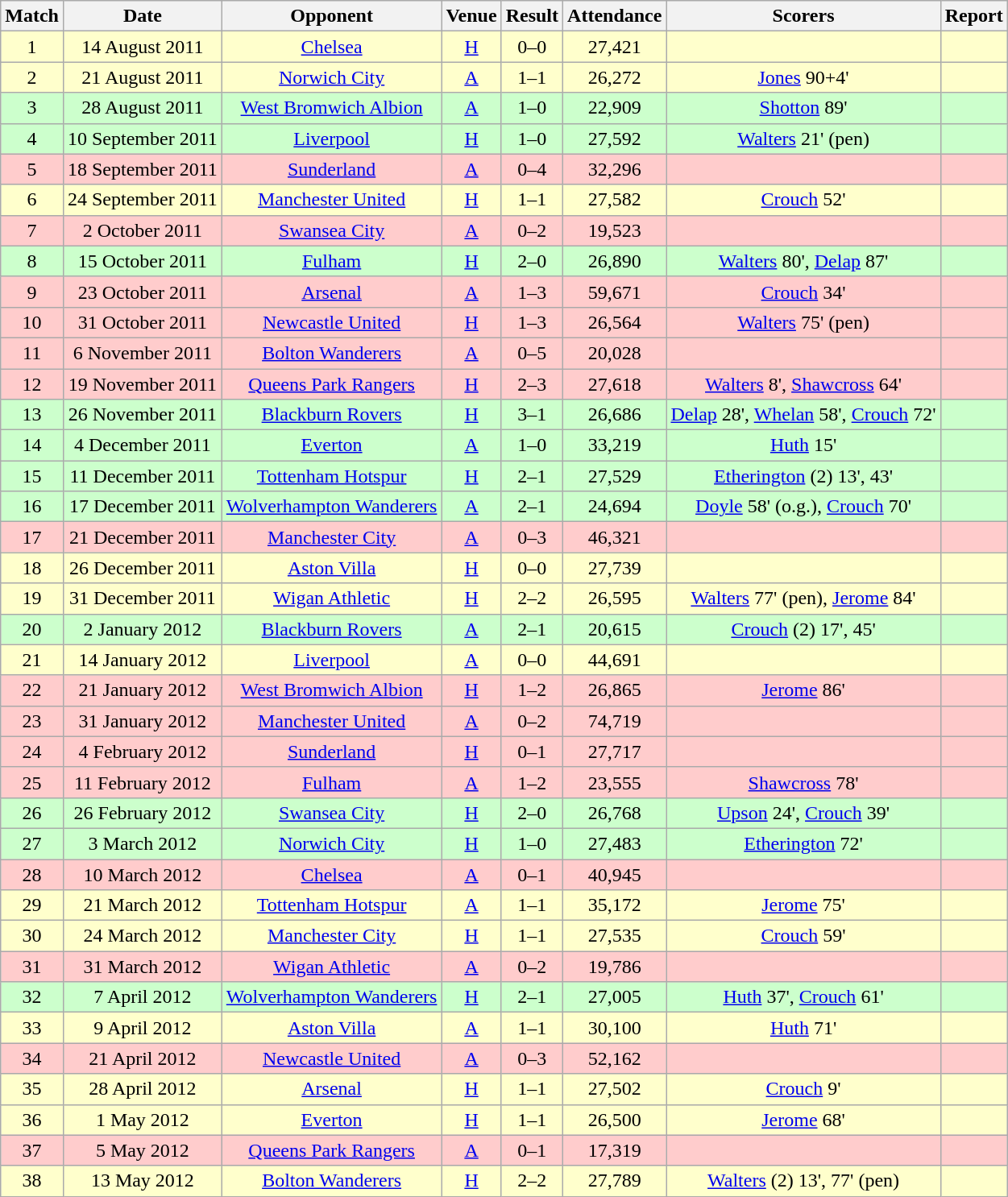<table class="wikitable"|ordenable=si style="font-size:100%; text-align:center">
<tr>
<th>Match</th>
<th>Date</th>
<th>Opponent</th>
<th>Venue</th>
<th>Result</th>
<th>Attendance</th>
<th>Scorers</th>
<th>Report</th>
</tr>
<tr style="background: #FFFFCC;">
<td>1</td>
<td>14 August 2011</td>
<td><a href='#'>Chelsea</a></td>
<td><a href='#'>H</a></td>
<td>0–0</td>
<td>27,421</td>
<td></td>
<td></td>
</tr>
<tr style="background: #FFFFCC;">
<td>2</td>
<td>21 August 2011</td>
<td><a href='#'>Norwich City</a></td>
<td><a href='#'>A</a></td>
<td>1–1</td>
<td>26,272</td>
<td><a href='#'>Jones</a> 90+4'</td>
<td></td>
</tr>
<tr style="background: #CCFFCC;">
<td>3</td>
<td>28 August 2011</td>
<td><a href='#'>West Bromwich Albion</a></td>
<td><a href='#'>A</a></td>
<td>1–0</td>
<td>22,909</td>
<td><a href='#'>Shotton</a> 89'</td>
<td></td>
</tr>
<tr style="background: #CCFFCC;">
<td>4</td>
<td>10 September 2011</td>
<td><a href='#'>Liverpool</a></td>
<td><a href='#'>H</a></td>
<td>1–0</td>
<td>27,592</td>
<td><a href='#'>Walters</a> 21' (pen)</td>
<td></td>
</tr>
<tr style="background: #FFCCCC;">
<td>5</td>
<td>18 September 2011</td>
<td><a href='#'>Sunderland</a></td>
<td><a href='#'>A</a></td>
<td>0–4</td>
<td>32,296</td>
<td></td>
<td></td>
</tr>
<tr style="background: #FFFFCC;">
<td>6</td>
<td>24 September 2011</td>
<td><a href='#'>Manchester United</a></td>
<td><a href='#'>H</a></td>
<td>1–1</td>
<td>27,582</td>
<td><a href='#'>Crouch</a> 52'</td>
<td></td>
</tr>
<tr style="background: #FFCCCC;">
<td>7</td>
<td>2 October 2011</td>
<td><a href='#'>Swansea City</a></td>
<td><a href='#'>A</a></td>
<td>0–2</td>
<td>19,523</td>
<td></td>
<td></td>
</tr>
<tr style="background: #CCFFCC;">
<td>8</td>
<td>15 October 2011</td>
<td><a href='#'>Fulham</a></td>
<td><a href='#'>H</a></td>
<td>2–0</td>
<td>26,890</td>
<td><a href='#'>Walters</a> 80', <a href='#'>Delap</a> 87'</td>
<td></td>
</tr>
<tr style="background: #FFCCCC;">
<td>9</td>
<td>23 October 2011</td>
<td><a href='#'>Arsenal</a></td>
<td><a href='#'>A</a></td>
<td>1–3</td>
<td>59,671</td>
<td><a href='#'>Crouch</a> 34'</td>
<td></td>
</tr>
<tr style="background: #FFCCCC;">
<td>10</td>
<td>31 October 2011</td>
<td><a href='#'>Newcastle United</a></td>
<td><a href='#'>H</a></td>
<td>1–3</td>
<td>26,564</td>
<td><a href='#'>Walters</a> 75' (pen)</td>
<td></td>
</tr>
<tr style="background: #FFCCCC;">
<td>11</td>
<td>6 November 2011</td>
<td><a href='#'>Bolton Wanderers</a></td>
<td><a href='#'>A</a></td>
<td>0–5</td>
<td>20,028</td>
<td></td>
<td></td>
</tr>
<tr style="background: #FFCCCC;">
<td>12</td>
<td>19 November 2011</td>
<td><a href='#'>Queens Park Rangers</a></td>
<td><a href='#'>H</a></td>
<td>2–3</td>
<td>27,618</td>
<td><a href='#'>Walters</a> 8', <a href='#'>Shawcross</a> 64'</td>
<td></td>
</tr>
<tr style="background: #CCFFCC;">
<td>13</td>
<td>26 November 2011</td>
<td><a href='#'>Blackburn Rovers</a></td>
<td><a href='#'>H</a></td>
<td>3–1</td>
<td>26,686</td>
<td><a href='#'>Delap</a> 28', <a href='#'>Whelan</a> 58', <a href='#'>Crouch</a> 72'</td>
<td></td>
</tr>
<tr style="background: #CCFFCC;">
<td>14</td>
<td>4 December 2011</td>
<td><a href='#'>Everton</a></td>
<td><a href='#'>A</a></td>
<td>1–0</td>
<td>33,219</td>
<td><a href='#'>Huth</a> 15'</td>
<td></td>
</tr>
<tr style="background: #CCFFCC;">
<td>15</td>
<td>11 December 2011</td>
<td><a href='#'>Tottenham Hotspur</a></td>
<td><a href='#'>H</a></td>
<td>2–1</td>
<td>27,529</td>
<td><a href='#'>Etherington</a> (2) 13', 43'</td>
<td></td>
</tr>
<tr style="background: #CCFFCC;">
<td>16</td>
<td>17 December 2011</td>
<td><a href='#'>Wolverhampton Wanderers</a></td>
<td><a href='#'>A</a></td>
<td>2–1</td>
<td>24,694</td>
<td><a href='#'>Doyle</a> 58' (o.g.), <a href='#'>Crouch</a> 70'</td>
<td></td>
</tr>
<tr style="background: #FFCCCC;">
<td>17</td>
<td>21 December 2011</td>
<td><a href='#'>Manchester City</a></td>
<td><a href='#'>A</a></td>
<td>0–3</td>
<td>46,321</td>
<td></td>
<td></td>
</tr>
<tr style="background: #FFFFCC;">
<td>18</td>
<td>26 December 2011</td>
<td><a href='#'>Aston Villa</a></td>
<td><a href='#'>H</a></td>
<td>0–0</td>
<td>27,739</td>
<td></td>
<td></td>
</tr>
<tr style="background: #FFFFCC;">
<td>19</td>
<td>31 December 2011</td>
<td><a href='#'>Wigan Athletic</a></td>
<td><a href='#'>H</a></td>
<td>2–2</td>
<td>26,595</td>
<td><a href='#'>Walters</a> 77' (pen), <a href='#'>Jerome</a> 84'</td>
<td></td>
</tr>
<tr style="background: #CCFFCC;">
<td>20</td>
<td>2 January 2012</td>
<td><a href='#'>Blackburn Rovers</a></td>
<td><a href='#'>A</a></td>
<td>2–1</td>
<td>20,615</td>
<td><a href='#'>Crouch</a> (2) 17', 45'</td>
<td></td>
</tr>
<tr style="background: #FFFFCC;">
<td>21</td>
<td>14 January 2012</td>
<td><a href='#'>Liverpool</a></td>
<td><a href='#'>A</a></td>
<td>0–0</td>
<td>44,691</td>
<td></td>
<td></td>
</tr>
<tr style="background: #FFCCCC;">
<td>22</td>
<td>21 January 2012</td>
<td><a href='#'>West Bromwich Albion</a></td>
<td><a href='#'>H</a></td>
<td>1–2</td>
<td>26,865</td>
<td><a href='#'>Jerome</a> 86'</td>
<td></td>
</tr>
<tr style="background: #FFCCCC;">
<td>23</td>
<td>31 January 2012</td>
<td><a href='#'>Manchester United</a></td>
<td><a href='#'>A</a></td>
<td>0–2</td>
<td>74,719</td>
<td></td>
<td></td>
</tr>
<tr style="background: #FFCCCC;">
<td>24</td>
<td>4 February 2012</td>
<td><a href='#'>Sunderland</a></td>
<td><a href='#'>H</a></td>
<td>0–1</td>
<td>27,717</td>
<td></td>
<td></td>
</tr>
<tr style="background: #FFCCCC;">
<td>25</td>
<td>11 February 2012</td>
<td><a href='#'>Fulham</a></td>
<td><a href='#'>A</a></td>
<td>1–2</td>
<td>23,555</td>
<td><a href='#'>Shawcross</a> 78'</td>
<td></td>
</tr>
<tr style="background: #CCFFCC;">
<td>26</td>
<td>26 February 2012</td>
<td><a href='#'>Swansea City</a></td>
<td><a href='#'>H</a></td>
<td>2–0</td>
<td>26,768</td>
<td><a href='#'>Upson</a> 24', <a href='#'>Crouch</a> 39'</td>
<td></td>
</tr>
<tr style="background: #CCFFCC;">
<td>27</td>
<td>3 March 2012</td>
<td><a href='#'>Norwich City</a></td>
<td><a href='#'>H</a></td>
<td>1–0</td>
<td>27,483</td>
<td><a href='#'>Etherington</a> 72'</td>
<td></td>
</tr>
<tr style="background: #FFCCCC;">
<td>28</td>
<td>10 March 2012</td>
<td><a href='#'>Chelsea</a></td>
<td><a href='#'>A</a></td>
<td>0–1</td>
<td>40,945</td>
<td></td>
<td></td>
</tr>
<tr style="background: #FFFFCC;">
<td>29</td>
<td>21 March 2012</td>
<td><a href='#'>Tottenham Hotspur</a></td>
<td><a href='#'>A</a></td>
<td>1–1</td>
<td>35,172</td>
<td><a href='#'>Jerome</a> 75'</td>
<td></td>
</tr>
<tr style="background: #FFFFCC;">
<td>30</td>
<td>24 March 2012</td>
<td><a href='#'>Manchester City</a></td>
<td><a href='#'>H</a></td>
<td>1–1</td>
<td>27,535</td>
<td><a href='#'>Crouch</a> 59'</td>
<td></td>
</tr>
<tr style="background: #FFCCCC;">
<td>31</td>
<td>31 March 2012</td>
<td><a href='#'>Wigan Athletic</a></td>
<td><a href='#'>A</a></td>
<td>0–2</td>
<td>19,786</td>
<td></td>
<td></td>
</tr>
<tr style="background: #CCFFCC;">
<td>32</td>
<td>7 April 2012</td>
<td><a href='#'>Wolverhampton Wanderers</a></td>
<td><a href='#'>H</a></td>
<td>2–1</td>
<td>27,005</td>
<td><a href='#'>Huth</a> 37', <a href='#'>Crouch</a> 61'</td>
<td></td>
</tr>
<tr style="background: #FFFFCC;">
<td>33</td>
<td>9 April 2012</td>
<td><a href='#'>Aston Villa</a></td>
<td><a href='#'>A</a></td>
<td>1–1</td>
<td>30,100</td>
<td><a href='#'>Huth</a> 71'</td>
<td></td>
</tr>
<tr style="background: #FFCCCC;">
<td>34</td>
<td>21 April 2012</td>
<td><a href='#'>Newcastle United</a></td>
<td><a href='#'>A</a></td>
<td>0–3</td>
<td>52,162</td>
<td></td>
<td></td>
</tr>
<tr style="background: #FFFFCC;">
<td>35</td>
<td>28 April 2012</td>
<td><a href='#'>Arsenal</a></td>
<td><a href='#'>H</a></td>
<td>1–1</td>
<td>27,502</td>
<td><a href='#'>Crouch</a> 9'</td>
<td></td>
</tr>
<tr style="background: #FFFFCC;">
<td>36</td>
<td>1 May 2012</td>
<td><a href='#'>Everton</a></td>
<td><a href='#'>H</a></td>
<td>1–1</td>
<td>26,500</td>
<td><a href='#'>Jerome</a> 68'</td>
<td></td>
</tr>
<tr style="background: #FFCCCC;">
<td>37</td>
<td>5 May 2012</td>
<td><a href='#'>Queens Park Rangers</a></td>
<td><a href='#'>A</a></td>
<td>0–1</td>
<td>17,319</td>
<td></td>
<td></td>
</tr>
<tr style="background: #FFFFCC;">
<td>38</td>
<td>13 May 2012</td>
<td><a href='#'>Bolton Wanderers</a></td>
<td><a href='#'>H</a></td>
<td>2–2</td>
<td>27,789</td>
<td><a href='#'>Walters</a> (2) 13', 77' (pen)</td>
<td></td>
</tr>
</table>
